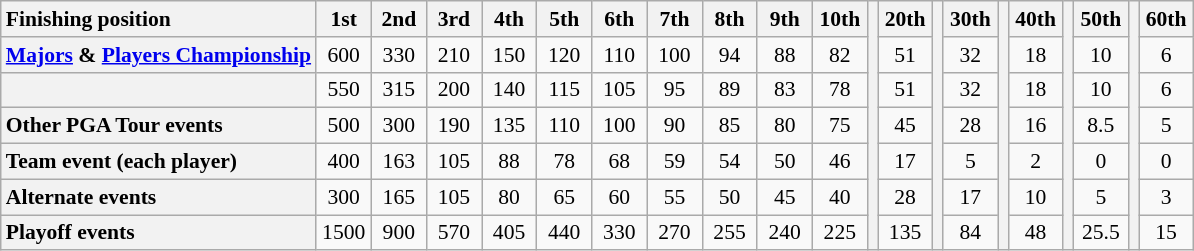<table class=wikitable style=font-size:90%;text-align:center>
<tr>
<th style="text-align:left">Finishing position</th>
<th style="width:30px;">1st</th>
<th style="width:30px;">2nd</th>
<th style="width:30px;">3rd</th>
<th style="width:30px;">4th</th>
<th style="width:30px;">5th</th>
<th style="width:30px;">6th</th>
<th style="width:30px;">7th</th>
<th style="width:30px;">8th</th>
<th style="width:30px;">9th</th>
<th style="width:30px;">10th</th>
<th rowspan="7"></th>
<th style="width:30px;">20th</th>
<th rowspan="7"></th>
<th style="width:30px;">30th</th>
<th rowspan="7"></th>
<th style="width:30px;">40th</th>
<th rowspan="7"></th>
<th style="width:30px;">50th</th>
<th rowspan="7"></th>
<th style="width:30px;">60th</th>
</tr>
<tr>
<th style="text-align:left"><a href='#'>Majors</a> & <a href='#'>Players Championship</a></th>
<td>600</td>
<td>330</td>
<td>210</td>
<td>150</td>
<td>120</td>
<td>110</td>
<td>100</td>
<td>94</td>
<td>88</td>
<td>82</td>
<td>51</td>
<td>32</td>
<td>18</td>
<td>10</td>
<td>6</td>
</tr>
<tr>
<th style="text-align:left"></th>
<td>550</td>
<td>315</td>
<td>200</td>
<td>140</td>
<td>115</td>
<td>105</td>
<td>95</td>
<td>89</td>
<td>83</td>
<td>78</td>
<td>51</td>
<td>32</td>
<td>18</td>
<td>10</td>
<td>6</td>
</tr>
<tr>
<th style="text-align:left">Other PGA Tour events</th>
<td>500</td>
<td>300</td>
<td>190</td>
<td>135</td>
<td>110</td>
<td>100</td>
<td>90</td>
<td>85</td>
<td>80</td>
<td>75</td>
<td>45</td>
<td>28</td>
<td>16</td>
<td>8.5</td>
<td>5</td>
</tr>
<tr>
<th style="text-align:left">Team event (each player)</th>
<td>400</td>
<td>163</td>
<td>105</td>
<td>88</td>
<td>78</td>
<td>68</td>
<td>59</td>
<td>54</td>
<td>50</td>
<td>46</td>
<td>17</td>
<td>5</td>
<td>2</td>
<td>0</td>
<td>0</td>
</tr>
<tr>
<th style="text-align:left">Alternate events</th>
<td>300</td>
<td>165</td>
<td>105</td>
<td>80</td>
<td>65</td>
<td>60</td>
<td>55</td>
<td>50</td>
<td>45</td>
<td>40</td>
<td>28</td>
<td>17</td>
<td>10</td>
<td>5</td>
<td>3</td>
</tr>
<tr>
<th style="text-align:left">Playoff events</th>
<td>1500</td>
<td>900</td>
<td>570</td>
<td>405</td>
<td>440</td>
<td>330</td>
<td>270</td>
<td>255</td>
<td>240</td>
<td>225</td>
<td>135</td>
<td>84</td>
<td>48</td>
<td>25.5</td>
<td>15</td>
</tr>
</table>
